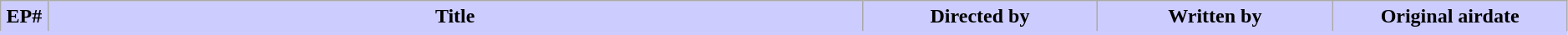<table class = "wikitable" width = "99%">
<tr style = "border-bottom:3px solid #CCF">
<th style="background: #CCF" width = "3%">EP#</th>
<th style="background: #CCF">Title</th>
<th style="background: #CCF" width = "15%">Directed by</th>
<th style="background: #CCF" width = "15%">Written by</th>
<th style="background: #CCF" width = "15%">Original airdate<br>

















































</th>
</tr>
</table>
